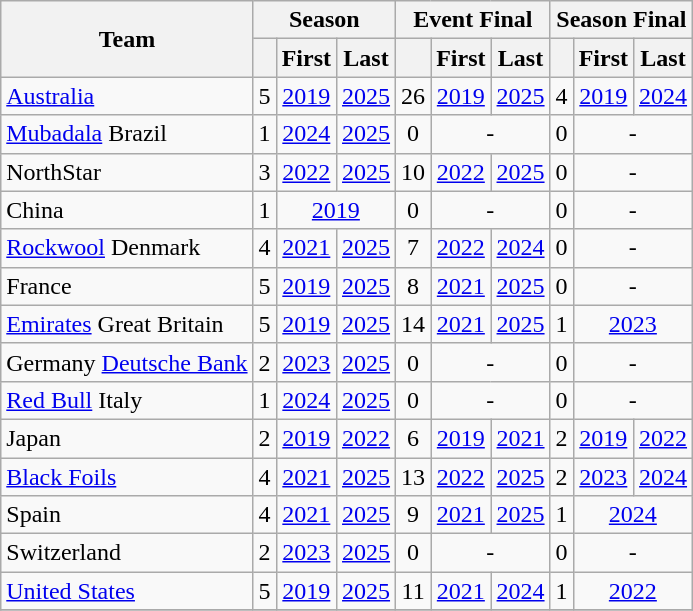<table class="wikitable sortable" style="text-align:center">
<tr>
<th rowspan="2">Team</th>
<th colspan="3">Season</th>
<th colspan="3">Event Final</th>
<th colspan="3">Season Final</th>
</tr>
<tr>
<th></th>
<th>First</th>
<th>Last</th>
<th></th>
<th>First</th>
<th>Last</th>
<th></th>
<th>First</th>
<th>Last</th>
</tr>
<tr>
<td align="left" nowrap=""> <a href='#'>Australia</a></td>
<td>5</td>
<td><a href='#'>2019</a></td>
<td><a href='#'>2025</a></td>
<td>26</td>
<td><a href='#'>2019</a></td>
<td><a href='#'>2025</a></td>
<td>4</td>
<td><a href='#'>2019</a></td>
<td><a href='#'>2024</a></td>
</tr>
<tr>
<td align="left" nowrap=""> <a href='#'>Mubadala</a> Brazil</td>
<td>1</td>
<td><a href='#'>2024</a></td>
<td><a href='#'>2025</a></td>
<td>0</td>
<td colspan="2">-</td>
<td>0</td>
<td colspan="2">-</td>
</tr>
<tr>
<td align="left" nowrap=""> NorthStar</td>
<td>3</td>
<td><a href='#'>2022</a></td>
<td><a href='#'>2025</a></td>
<td>10</td>
<td><a href='#'>2022</a></td>
<td><a href='#'>2025</a></td>
<td>0</td>
<td colspan="2">-</td>
</tr>
<tr>
<td align="left" nowrap=""> China</td>
<td>1</td>
<td colspan="2"><a href='#'>2019</a></td>
<td>0</td>
<td colspan="2">-</td>
<td>0</td>
<td colspan="2">-</td>
</tr>
<tr>
<td align="left" nowrap=""> <a href='#'>Rockwool</a> Denmark</td>
<td>4</td>
<td><a href='#'>2021</a></td>
<td><a href='#'>2025</a></td>
<td>7</td>
<td><a href='#'>2022</a></td>
<td><a href='#'>2024</a></td>
<td>0</td>
<td colspan="2">-</td>
</tr>
<tr>
<td align="left" nowrap=""> France</td>
<td>5</td>
<td><a href='#'>2019</a></td>
<td><a href='#'>2025</a></td>
<td>8</td>
<td><a href='#'>2021</a></td>
<td><a href='#'>2025</a></td>
<td>0</td>
<td colspan="2">-</td>
</tr>
<tr>
<td align="left" nowrap=""> <a href='#'>Emirates</a> Great Britain</td>
<td>5</td>
<td><a href='#'>2019</a></td>
<td><a href='#'>2025</a></td>
<td>14</td>
<td><a href='#'>2021</a></td>
<td><a href='#'>2025</a></td>
<td>1</td>
<td colspan="2"><a href='#'>2023</a></td>
</tr>
<tr>
<td align="left" nowrap=""> Germany <a href='#'>Deutsche Bank</a></td>
<td>2</td>
<td><a href='#'>2023</a></td>
<td><a href='#'>2025</a></td>
<td>0</td>
<td colspan="2">-</td>
<td>0</td>
<td colspan="2">-</td>
</tr>
<tr>
<td align="left" nowrap=""> <a href='#'>Red Bull</a> Italy</td>
<td>1</td>
<td><a href='#'>2024</a></td>
<td><a href='#'>2025</a></td>
<td>0</td>
<td colspan="2">-</td>
<td>0</td>
<td colspan="2">-</td>
</tr>
<tr>
<td align="left" nowrap=""> Japan</td>
<td>2</td>
<td><a href='#'>2019</a></td>
<td><a href='#'>2022</a></td>
<td>6</td>
<td><a href='#'>2019</a></td>
<td><a href='#'>2021</a></td>
<td>2</td>
<td><a href='#'>2019</a></td>
<td><a href='#'>2022</a></td>
</tr>
<tr>
<td align="left" nowrap=""> <a href='#'>Black Foils</a></td>
<td>4</td>
<td><a href='#'>2021</a></td>
<td><a href='#'>2025</a></td>
<td>13</td>
<td><a href='#'>2022</a></td>
<td><a href='#'>2025</a></td>
<td>2</td>
<td><a href='#'>2023</a></td>
<td><a href='#'>2024</a></td>
</tr>
<tr>
<td align="left" nowrap=""> Spain</td>
<td>4</td>
<td><a href='#'>2021</a></td>
<td><a href='#'>2025</a></td>
<td>9</td>
<td><a href='#'>2021</a></td>
<td><a href='#'>2025</a></td>
<td>1</td>
<td colspan="2"><a href='#'>2024</a></td>
</tr>
<tr>
<td align="left" nowrap=""> Switzerland</td>
<td>2</td>
<td><a href='#'>2023</a></td>
<td><a href='#'>2025</a></td>
<td>0</td>
<td colspan="2">-</td>
<td>0</td>
<td colspan="2">-</td>
</tr>
<tr>
<td align="left" nowrap=""> <a href='#'>United States</a></td>
<td>5</td>
<td><a href='#'>2019</a></td>
<td><a href='#'>2025</a></td>
<td>11</td>
<td><a href='#'>2021</a></td>
<td><a href='#'>2024</a></td>
<td>1</td>
<td colspan="2"><a href='#'>2022</a></td>
</tr>
<tr>
</tr>
</table>
